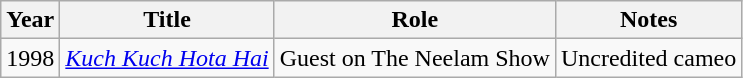<table class="wikitable sortable">
<tr>
<th>Year</th>
<th>Title</th>
<th>Role</th>
<th>Notes</th>
</tr>
<tr>
<td align="center">1998</td>
<td><em><a href='#'>Kuch Kuch Hota Hai</a></em></td>
<td>Guest on The Neelam Show</td>
<td>Uncredited cameo</td>
</tr>
</table>
